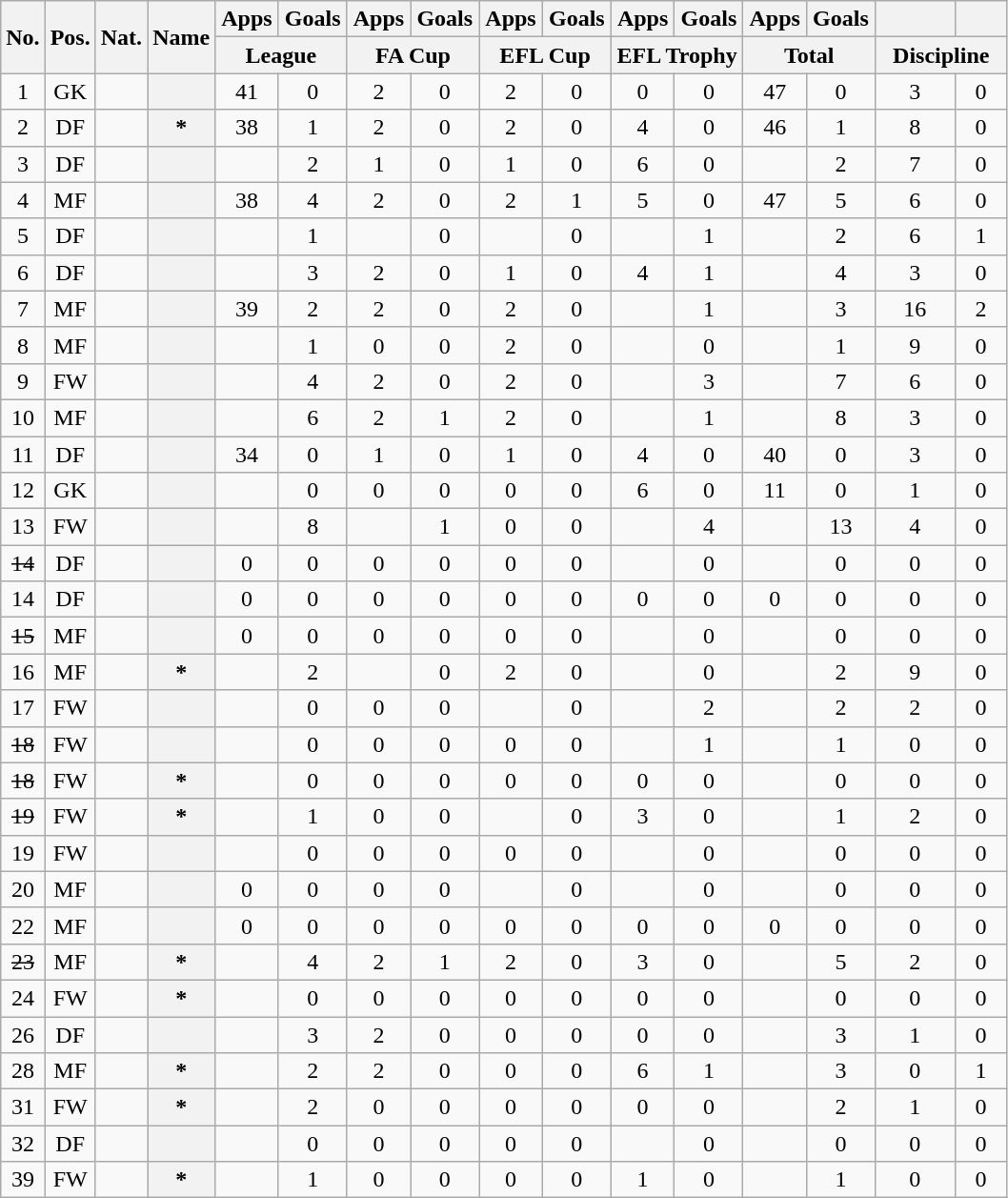<table class="wikitable sortable plainrowheaders" style="text-align:center">
<tr>
<th scope="col" rowspan="2">No.</th>
<th scope="col" rowspan="2">Pos.</th>
<th scope="col" rowspan="2">Nat.</th>
<th scope="col" rowspan="2">Name</th>
<th scope="col">Apps</th>
<th scope="col">Goals</th>
<th scope="col">Apps</th>
<th scope="col">Goals</th>
<th scope="col">Apps</th>
<th scope="col">Goals</th>
<th scope="col">Apps</th>
<th scope="col">Goals</th>
<th scope="col">Apps</th>
<th scope="col">Goals</th>
<th scope="col"></th>
<th scope="col"></th>
</tr>
<tr class="unsortable">
<th colspan="2" width="85">League</th>
<th colspan="2" width="85">FA Cup</th>
<th colspan="2" width="85">EFL Cup</th>
<th colspan="2" width="85">EFL Trophy</th>
<th colspan="2" width="85">Total</th>
<th colspan="2" width="85">Discipline</th>
</tr>
<tr>
<td>1</td>
<td>GK</td>
<td></td>
<th scope="row"></th>
<td>41</td>
<td>0</td>
<td>2</td>
<td>0</td>
<td>2</td>
<td>0</td>
<td>0</td>
<td>0</td>
<td>47</td>
<td>0</td>
<td>3</td>
<td>0</td>
</tr>
<tr>
<td>2</td>
<td>DF</td>
<td></td>
<th scope="row"><em></em> *</th>
<td>38</td>
<td>1</td>
<td>2</td>
<td>0</td>
<td>2</td>
<td>0</td>
<td>4</td>
<td>0</td>
<td>46</td>
<td>1</td>
<td>8</td>
<td>0</td>
</tr>
<tr>
<td>3</td>
<td>DF</td>
<td></td>
<th scope="row"></th>
<td></td>
<td>2</td>
<td>1</td>
<td>0</td>
<td>1</td>
<td>0</td>
<td>6</td>
<td>0</td>
<td></td>
<td>2</td>
<td>7</td>
<td>0</td>
</tr>
<tr>
<td>4</td>
<td>MF</td>
<td></td>
<th scope="row"></th>
<td>38</td>
<td>4</td>
<td>2</td>
<td>0</td>
<td>2</td>
<td>1</td>
<td>5</td>
<td>0</td>
<td>47</td>
<td>5</td>
<td>6</td>
<td>0</td>
</tr>
<tr>
<td>5</td>
<td>DF</td>
<td></td>
<th scope="row"></th>
<td></td>
<td>1</td>
<td></td>
<td>0</td>
<td></td>
<td>0</td>
<td></td>
<td>1</td>
<td></td>
<td>2</td>
<td>6</td>
<td>1</td>
</tr>
<tr>
<td>6</td>
<td>DF</td>
<td></td>
<th scope="row"></th>
<td></td>
<td>3</td>
<td>2</td>
<td>0</td>
<td>1</td>
<td>0</td>
<td>4</td>
<td>1</td>
<td></td>
<td>4</td>
<td>3</td>
<td>0</td>
</tr>
<tr>
<td>7</td>
<td>MF</td>
<td></td>
<th scope="row"></th>
<td>39</td>
<td>2</td>
<td>2</td>
<td>0</td>
<td>2</td>
<td>0</td>
<td></td>
<td>1</td>
<td></td>
<td>3</td>
<td>16</td>
<td>2</td>
</tr>
<tr>
<td>8</td>
<td>MF</td>
<td></td>
<th scope="row"></th>
<td></td>
<td>1</td>
<td>0</td>
<td>0</td>
<td>2</td>
<td>0</td>
<td></td>
<td>0</td>
<td></td>
<td>1</td>
<td>9</td>
<td>0</td>
</tr>
<tr>
<td>9</td>
<td>FW</td>
<td></td>
<th scope="row"></th>
<td></td>
<td>4</td>
<td>2</td>
<td>0</td>
<td>2</td>
<td>0</td>
<td></td>
<td>3</td>
<td></td>
<td>7</td>
<td>6</td>
<td>0</td>
</tr>
<tr>
<td>10</td>
<td>MF</td>
<td></td>
<th scope="row"></th>
<td></td>
<td>6</td>
<td>2</td>
<td>1</td>
<td>2</td>
<td>0</td>
<td></td>
<td>1</td>
<td></td>
<td>8</td>
<td>3</td>
<td>0</td>
</tr>
<tr>
<td>11</td>
<td>DF</td>
<td></td>
<th scope="row"></th>
<td>34</td>
<td>0</td>
<td>1</td>
<td>0</td>
<td>1</td>
<td>0</td>
<td>4</td>
<td>0</td>
<td>40</td>
<td>0</td>
<td>3</td>
<td>0</td>
</tr>
<tr>
<td>12</td>
<td>GK</td>
<td></td>
<th scope="row"></th>
<td></td>
<td>0</td>
<td>0</td>
<td>0</td>
<td>0</td>
<td>0</td>
<td>6</td>
<td>0</td>
<td>11</td>
<td>0</td>
<td>1</td>
<td>0</td>
</tr>
<tr>
<td>13</td>
<td>FW</td>
<td></td>
<th scope="row"></th>
<td></td>
<td>8</td>
<td></td>
<td>1</td>
<td>0</td>
<td>0</td>
<td></td>
<td>4</td>
<td></td>
<td>13</td>
<td>4</td>
<td>0</td>
</tr>
<tr>
<td><s>14</s> </td>
<td>DF</td>
<td></td>
<th scope="row"></th>
<td>0</td>
<td>0</td>
<td>0</td>
<td>0</td>
<td>0</td>
<td>0</td>
<td></td>
<td>0</td>
<td></td>
<td>0</td>
<td>0</td>
<td>0</td>
</tr>
<tr>
<td>14</td>
<td>DF</td>
<td></td>
<th scope="row"></th>
<td>0</td>
<td>0</td>
<td>0</td>
<td>0</td>
<td>0</td>
<td>0</td>
<td>0</td>
<td>0</td>
<td>0</td>
<td>0</td>
<td>0</td>
<td>0</td>
</tr>
<tr>
<td><s>15</s> </td>
<td>MF</td>
<td></td>
<th scope="row"></th>
<td>0</td>
<td>0</td>
<td>0</td>
<td>0</td>
<td>0</td>
<td>0</td>
<td></td>
<td>0</td>
<td></td>
<td>0</td>
<td>0</td>
<td>0</td>
</tr>
<tr>
<td>16</td>
<td>MF</td>
<td></td>
<th scope="row"><em></em> *</th>
<td></td>
<td>2</td>
<td></td>
<td>0</td>
<td>2</td>
<td>0</td>
<td></td>
<td>0</td>
<td></td>
<td>2</td>
<td>9</td>
<td>0</td>
</tr>
<tr>
<td>17</td>
<td>FW</td>
<td></td>
<th scope="row"></th>
<td></td>
<td>0</td>
<td>0</td>
<td>0</td>
<td></td>
<td>0</td>
<td></td>
<td>2</td>
<td></td>
<td>2</td>
<td>2</td>
<td>0</td>
</tr>
<tr>
<td><s>18</s> </td>
<td>FW</td>
<td></td>
<th scope="row"></th>
<td></td>
<td>0</td>
<td>0</td>
<td>0</td>
<td>0</td>
<td>0</td>
<td></td>
<td>1</td>
<td></td>
<td>1</td>
<td>0</td>
<td>0</td>
</tr>
<tr>
<td><s>18</s> </td>
<td>FW</td>
<td></td>
<th scope="row"><em></em> *</th>
<td></td>
<td>0</td>
<td>0</td>
<td>0</td>
<td>0</td>
<td>0</td>
<td>0</td>
<td>0</td>
<td></td>
<td>0</td>
<td>0</td>
<td>0</td>
</tr>
<tr>
<td><s>19</s> </td>
<td>FW</td>
<td></td>
<th scope="row"><em></em> *</th>
<td></td>
<td>1</td>
<td>0</td>
<td>0</td>
<td></td>
<td>0</td>
<td>3</td>
<td>0</td>
<td></td>
<td>1</td>
<td>2</td>
<td>0</td>
</tr>
<tr>
<td>19</td>
<td>FW</td>
<td></td>
<th scope="row"></th>
<td></td>
<td>0</td>
<td>0</td>
<td>0</td>
<td>0</td>
<td>0</td>
<td></td>
<td>0</td>
<td></td>
<td>0</td>
<td>0</td>
<td>0</td>
</tr>
<tr>
<td>20</td>
<td>MF</td>
<td></td>
<th scope="row"></th>
<td>0</td>
<td>0</td>
<td>0</td>
<td>0</td>
<td></td>
<td>0</td>
<td></td>
<td>0</td>
<td></td>
<td>0</td>
<td>0</td>
<td>0</td>
</tr>
<tr>
<td>22</td>
<td>MF</td>
<td></td>
<th scope="row"></th>
<td>0</td>
<td>0</td>
<td>0</td>
<td>0</td>
<td>0</td>
<td>0</td>
<td>0</td>
<td>0</td>
<td>0</td>
<td>0</td>
<td>0</td>
<td>0</td>
</tr>
<tr>
<td><s>23</s> </td>
<td>MF</td>
<td></td>
<th scope="row"><em></em> *</th>
<td></td>
<td>4</td>
<td>2</td>
<td>1</td>
<td>2</td>
<td>0</td>
<td>3</td>
<td>0</td>
<td></td>
<td>5</td>
<td>2</td>
<td>0</td>
</tr>
<tr>
<td>24</td>
<td>FW</td>
<td></td>
<th scope="row"><em></em> *</th>
<td></td>
<td>0</td>
<td>0</td>
<td>0</td>
<td>0</td>
<td>0</td>
<td>0</td>
<td>0</td>
<td></td>
<td>0</td>
<td>0</td>
<td>0</td>
</tr>
<tr>
<td>26</td>
<td>DF</td>
<td></td>
<th scope="row"></th>
<td></td>
<td>3</td>
<td>2</td>
<td>0</td>
<td>0</td>
<td>0</td>
<td>0</td>
<td>0</td>
<td></td>
<td>3</td>
<td>1</td>
<td>0</td>
</tr>
<tr>
<td>28</td>
<td>MF</td>
<td></td>
<th scope="row"><em></em> *</th>
<td></td>
<td>2</td>
<td>2</td>
<td>0</td>
<td>0</td>
<td>0</td>
<td>6</td>
<td>1</td>
<td></td>
<td>3</td>
<td>0</td>
<td>1</td>
</tr>
<tr>
<td>31</td>
<td>FW</td>
<td></td>
<th scope="row"><em></em> *</th>
<td></td>
<td>2</td>
<td>0</td>
<td>0</td>
<td>0</td>
<td>0</td>
<td>0</td>
<td>0</td>
<td></td>
<td>2</td>
<td>1</td>
<td>0</td>
</tr>
<tr>
<td>32</td>
<td>DF</td>
<td></td>
<th scope="row"></th>
<td></td>
<td>0</td>
<td>0</td>
<td>0</td>
<td>0</td>
<td>0</td>
<td></td>
<td>0</td>
<td></td>
<td>0</td>
<td>0</td>
<td>0</td>
</tr>
<tr>
<td>39</td>
<td>FW</td>
<td></td>
<th scope="row"><em></em> *</th>
<td></td>
<td>1</td>
<td>0</td>
<td>0</td>
<td>0</td>
<td>0</td>
<td>1</td>
<td>0</td>
<td></td>
<td>1</td>
<td>0</td>
<td>0</td>
</tr>
</table>
